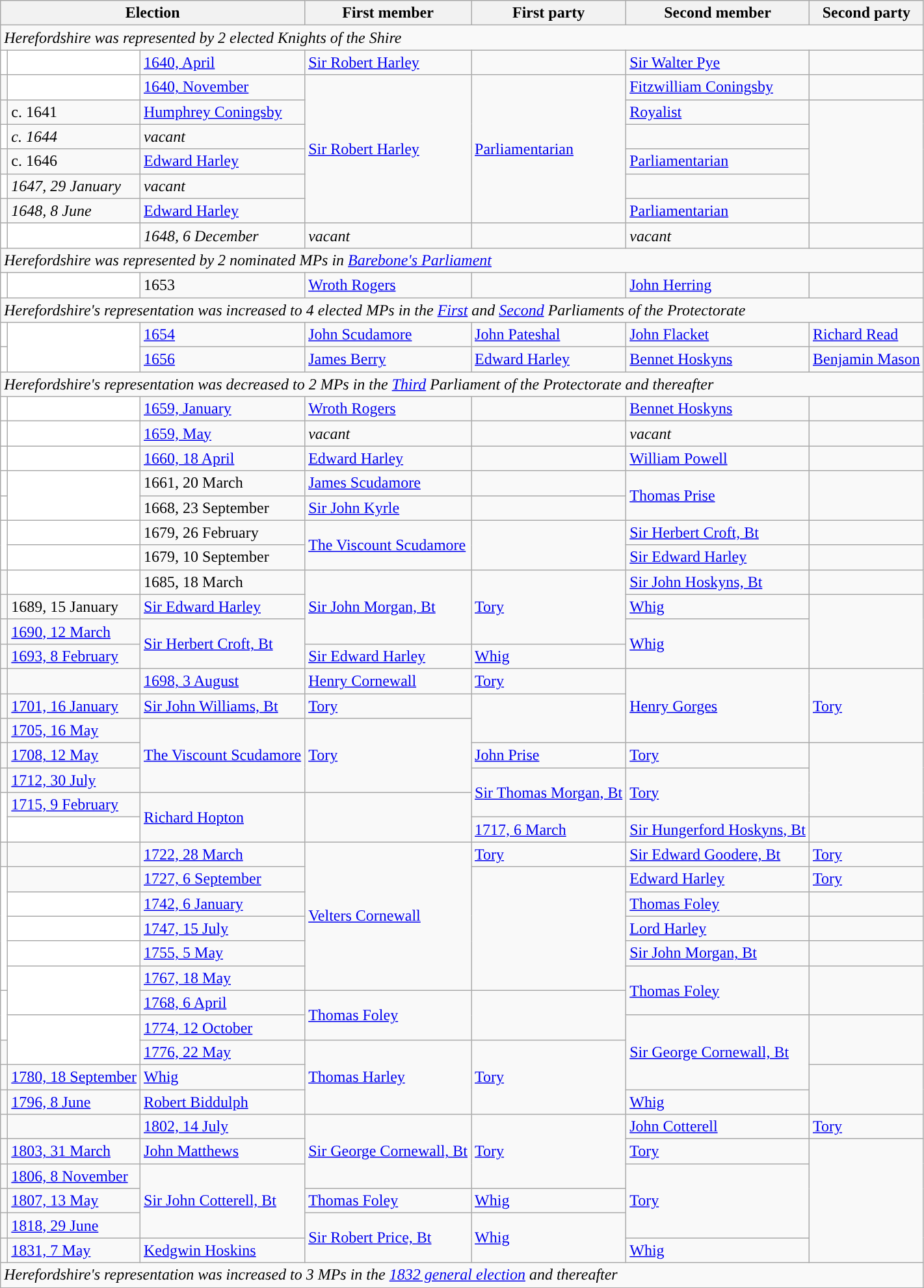<table class="wikitable">
<tr>
<th colspan="3">Election</th>
<th>First member</th>
<th>First party</th>
<th>Second member</th>
<th>Second party</th>
</tr>
<tr>
<td colspan="7"><em>Herefordshire was represented by 2 elected Knights of the Shire</em></td>
</tr>
<tr>
<td style="color:inherit;background-color: white"></td>
<td style="color:inherit;background-color: white"></td>
<td><a href='#'>1640, April</a></td>
<td><a href='#'>Sir Robert Harley</a></td>
<td></td>
<td><a href='#'>Sir Walter Pye</a></td>
<td></td>
</tr>
<tr>
<td style="color:inherit;background-color: "></td>
<td style="color:inherit;background-color: white"></td>
<td><a href='#'>1640, November</a></td>
<td rowspan="6"><a href='#'>Sir Robert Harley</a>  </td>
<td rowspan="6"><a href='#'>Parliamentarian</a></td>
<td><a href='#'>Fitzwilliam Coningsby</a></td>
<td></td>
</tr>
<tr>
<td style="color:inherit;background-color: "></td>
<td>c. 1641</td>
<td><a href='#'>Humphrey Coningsby</a></td>
<td><a href='#'>Royalist</a></td>
</tr>
<tr>
<td style="color:inherit;background-color: white"></td>
<td><em>c. 1644</em></td>
<td><em>vacant</em></td>
<td></td>
</tr>
<tr>
<td style="color:inherit;background-color: "></td>
<td>c. 1646</td>
<td><a href='#'>Edward Harley</a> </td>
<td><a href='#'>Parliamentarian</a></td>
</tr>
<tr>
<td style="color:inherit;background-color: white"></td>
<td><em>1647, 29 January</em></td>
<td><em>vacant</em></td>
<td></td>
</tr>
<tr>
<td style="color:inherit;background-color: "></td>
<td><em>1648, 8 June</em></td>
<td><a href='#'>Edward Harley</a> </td>
<td><a href='#'>Parliamentarian</a></td>
</tr>
<tr>
<td style="color:inherit;background-color: white"></td>
<td style="color:inherit;background-color: white"></td>
<td><em>1648, 6 December</em></td>
<td><em>vacant</em></td>
<td></td>
<td><em>vacant</em></td>
<td></td>
</tr>
<tr>
<td colspan="7"><em>Herefordshire was represented by 2 nominated MPs in <a href='#'>Barebone's Parliament</a></em></td>
</tr>
<tr>
<td style="color:inherit;background-color: white"></td>
<td style="color:inherit;background-color: white"></td>
<td>1653</td>
<td><a href='#'>Wroth Rogers</a></td>
<td></td>
<td><a href='#'>John Herring</a></td>
<td></td>
</tr>
<tr>
<td colspan="7"><em>Herefordshire's representation was increased to 4 elected MPs in the <a href='#'>First</a> and <a href='#'>Second</a> Parliaments of the Protectorate</em></td>
</tr>
<tr>
<td style="color:inherit;background-color: white"></td>
<td rowspan="2" style="color:inherit;background-color: white"></td>
<td><a href='#'>1654</a></td>
<td><a href='#'>John Scudamore</a></td>
<td><a href='#'>John Pateshal</a></td>
<td><a href='#'>John Flacket</a></td>
<td><a href='#'>Richard Read</a></td>
</tr>
<tr>
<td style="color:inherit;background-color: white"></td>
<td><a href='#'>1656</a></td>
<td><a href='#'>James Berry</a></td>
<td><a href='#'>Edward Harley</a>  </td>
<td><a href='#'>Bennet Hoskyns</a> </td>
<td><a href='#'>Benjamin Mason</a></td>
</tr>
<tr>
<td colspan="7"><em>Herefordshire's representation was decreased to 2 MPs in the <a href='#'>Third</a> Parliament of the Protectorate and thereafter</em></td>
</tr>
<tr>
<td style="color:inherit;background-color: white"></td>
<td style="color:inherit;background-color: white"></td>
<td><a href='#'>1659, January</a></td>
<td><a href='#'>Wroth Rogers</a></td>
<td></td>
<td><a href='#'>Bennet Hoskyns</a> </td>
<td></td>
</tr>
<tr>
<td style="color:inherit;background-color: white"></td>
<td style="color:inherit;background-color: white"></td>
<td><a href='#'>1659, May</a></td>
<td><em>vacant</em></td>
<td></td>
<td><em>vacant</em></td>
<td></td>
</tr>
<tr>
<td style="color:inherit;background-color: white"></td>
<td style="color:inherit;background-color: white"></td>
<td><a href='#'>1660, 18 April</a></td>
<td><a href='#'>Edward Harley</a> </td>
<td></td>
<td><a href='#'>William Powell</a> </td>
<td></td>
</tr>
<tr>
<td style="color:inherit;background-color: white"></td>
<td style="color:inherit;background-color: white" rowspan="2"></td>
<td>1661, 20 March</td>
<td><a href='#'>James Scudamore</a> </td>
<td></td>
<td rowspan="2"><a href='#'>Thomas Prise</a> </td>
<td rowspan="2"></td>
</tr>
<tr>
<td style="color:inherit;background-color: white"></td>
<td>1668, 23 September</td>
<td><a href='#'>Sir John Kyrle</a> </td>
<td></td>
</tr>
<tr>
<td style="color:inherit;background-color: white" rowspan="2"></td>
<td style="color:inherit;background-color: white"></td>
<td>1679, 26 February</td>
<td rowspan="2"><a href='#'>The Viscount Scudamore</a> </td>
<td rowspan="2"></td>
<td><a href='#'>Sir Herbert Croft, Bt</a> </td>
<td></td>
</tr>
<tr>
<td style="color:inherit;background-color: white"></td>
<td>1679, 10 September</td>
<td><a href='#'>Sir Edward Harley</a> </td>
<td></td>
</tr>
<tr>
<td style="color:inherit;background-color: "></td>
<td style="color:inherit;background-color: white"></td>
<td>1685, 18 March</td>
<td rowspan="3"><a href='#'>Sir John Morgan, Bt</a> </td>
<td rowspan="3"><a href='#'>Tory</a></td>
<td><a href='#'>Sir John Hoskyns, Bt</a> </td>
<td></td>
</tr>
<tr>
<td style="color:inherit;background-color: "></td>
<td>1689, 15 January</td>
<td><a href='#'>Sir Edward Harley</a> </td>
<td><a href='#'>Whig</a></td>
</tr>
<tr>
<td style="color:inherit;background-color: "></td>
<td><a href='#'>1690, 12 March</a></td>
<td rowspan="2"><a href='#'>Sir Herbert Croft, Bt</a> </td>
<td rowspan="2"><a href='#'>Whig</a></td>
</tr>
<tr>
<td style="color:inherit;background-color: "></td>
<td><a href='#'>1693, 8 February</a></td>
<td><a href='#'>Sir Edward Harley</a> </td>
<td><a href='#'>Whig</a></td>
</tr>
<tr>
<td style="color:inherit;background-color: "></td>
<td style="color:inherit;background-color: "></td>
<td><a href='#'>1698, 3 August</a></td>
<td><a href='#'>Henry Cornewall</a> </td>
<td><a href='#'>Tory</a></td>
<td rowspan="3"><a href='#'>Henry Gorges</a> </td>
<td rowspan="3"><a href='#'>Tory</a></td>
</tr>
<tr>
<td style="color:inherit;background-color: "></td>
<td><a href='#'>1701, 16 January</a></td>
<td><a href='#'>Sir John Williams, Bt</a> </td>
<td><a href='#'>Tory</a></td>
</tr>
<tr>
<td style="color:inherit;background-color: "></td>
<td><a href='#'>1705, 16 May</a></td>
<td rowspan="3"><a href='#'>The Viscount Scudamore</a> </td>
<td rowspan="3"><a href='#'>Tory</a></td>
</tr>
<tr>
<td style="color:inherit;background-color: "></td>
<td><a href='#'>1708, 12 May</a></td>
<td><a href='#'>John Prise</a> </td>
<td><a href='#'>Tory</a></td>
</tr>
<tr>
<td style="color:inherit;background-color: "></td>
<td><a href='#'>1712, 30 July</a></td>
<td rowspan="2"><a href='#'>Sir Thomas Morgan, Bt</a> </td>
<td rowspan="2"><a href='#'>Tory</a></td>
</tr>
<tr>
<td style="color:inherit;background-color: white" rowspan="2"></td>
<td><a href='#'>1715, 9 February</a></td>
<td rowspan="2"><a href='#'>Richard Hopton</a> </td>
<td rowspan="2"></td>
</tr>
<tr>
<td style="color:inherit;background-color: white"></td>
<td><a href='#'>1717, 6 March</a></td>
<td><a href='#'>Sir Hungerford Hoskyns, Bt</a> </td>
<td></td>
</tr>
<tr>
<td style="color:inherit;background-color: "></td>
<td style="color:inherit;background-color: "></td>
<td><a href='#'>1722, 28 March</a></td>
<td rowspan="6"><a href='#'>Velters Cornewall</a> </td>
<td><a href='#'>Tory</a></td>
<td><a href='#'>Sir Edward Goodere, Bt</a>  </td>
<td><a href='#'>Tory</a></td>
</tr>
<tr>
<td style="color:inherit;background-color: white" rowspan="5"></td>
<td style="color:inherit;background-color: "></td>
<td><a href='#'>1727, 6 September</a></td>
<td rowspan="5"></td>
<td><a href='#'>Edward Harley</a> </td>
<td><a href='#'>Tory</a></td>
</tr>
<tr>
<td style="color:inherit;background-color: white"></td>
<td><a href='#'>1742, 6 January</a></td>
<td><a href='#'>Thomas Foley</a></td>
<td></td>
</tr>
<tr>
<td style="color:inherit;background-color: white"></td>
<td><a href='#'>1747, 15 July</a></td>
<td><a href='#'>Lord Harley</a></td>
<td></td>
</tr>
<tr>
<td style="color:inherit;background-color: white"></td>
<td><a href='#'>1755, 5 May</a></td>
<td><a href='#'>Sir John Morgan, Bt</a> </td>
<td></td>
</tr>
<tr>
<td style="color:inherit;background-color: white" rowspan="2"></td>
<td><a href='#'>1767, 18 May</a></td>
<td rowspan="2"><a href='#'>Thomas Foley</a> </td>
<td rowspan="2"></td>
</tr>
<tr>
<td style="color:inherit;background-color: white" rowspan="2"></td>
<td><a href='#'>1768, 6 April</a></td>
<td rowspan="2"><a href='#'>Thomas Foley</a> </td>
<td rowspan="2"></td>
</tr>
<tr>
<td style="color:inherit;background-color: white" rowspan="2"></td>
<td><a href='#'>1774, 12 October</a></td>
<td rowspan="3"><a href='#'>Sir George Cornewall, Bt</a> </td>
<td rowspan="2"></td>
</tr>
<tr>
<td style="color:inherit;background-color: "></td>
<td><a href='#'>1776, 22 May</a></td>
<td rowspan="3"><a href='#'>Thomas Harley</a> </td>
<td rowspan="3"><a href='#'>Tory</a></td>
</tr>
<tr>
<td style="color:inherit;background-color: "></td>
<td><a href='#'>1780, 18 September</a></td>
<td><a href='#'>Whig</a></td>
</tr>
<tr>
<td style="color:inherit;background-color: "></td>
<td><a href='#'>1796, 8 June</a></td>
<td><a href='#'>Robert Biddulph</a></td>
<td><a href='#'>Whig</a></td>
</tr>
<tr>
<td style="color:inherit;background-color: "></td>
<td style="color:inherit;background-color: "></td>
<td><a href='#'>1802, 14 July</a></td>
<td rowspan="3"><a href='#'>Sir George Cornewall, Bt</a>  </td>
<td rowspan="3"><a href='#'>Tory</a></td>
<td><a href='#'>John Cotterell</a> </td>
<td><a href='#'>Tory</a></td>
</tr>
<tr>
<td style="color:inherit;background-color: "></td>
<td><a href='#'>1803, 31 March</a></td>
<td><a href='#'>John Matthews</a> </td>
<td><a href='#'>Tory</a></td>
</tr>
<tr>
<td style="color:inherit;background-color: "></td>
<td><a href='#'>1806, 8 November</a></td>
<td rowspan="3"><a href='#'>Sir John Cotterell, Bt</a> </td>
<td rowspan="3"><a href='#'>Tory</a></td>
</tr>
<tr>
<td style="color:inherit;background-color: "></td>
<td><a href='#'>1807, 13 May</a></td>
<td><a href='#'>Thomas Foley</a> </td>
<td><a href='#'>Whig</a></td>
</tr>
<tr>
<td style="color:inherit;background-color: "></td>
<td><a href='#'>1818, 29 June</a></td>
<td rowspan="2"><a href='#'>Sir Robert Price, Bt</a> </td>
<td rowspan="2"><a href='#'>Whig</a></td>
</tr>
<tr>
<td style="color:inherit;background-color: "></td>
<td><a href='#'>1831, 7 May</a></td>
<td><a href='#'>Kedgwin Hoskins</a> </td>
<td><a href='#'>Whig</a></td>
</tr>
<tr>
<td colspan="7"><em>Herefordshire's representation was increased to 3 MPs in the <a href='#'>1832 general election</a> and thereafter</em></td>
</tr>
<tr>
</tr>
</table>
